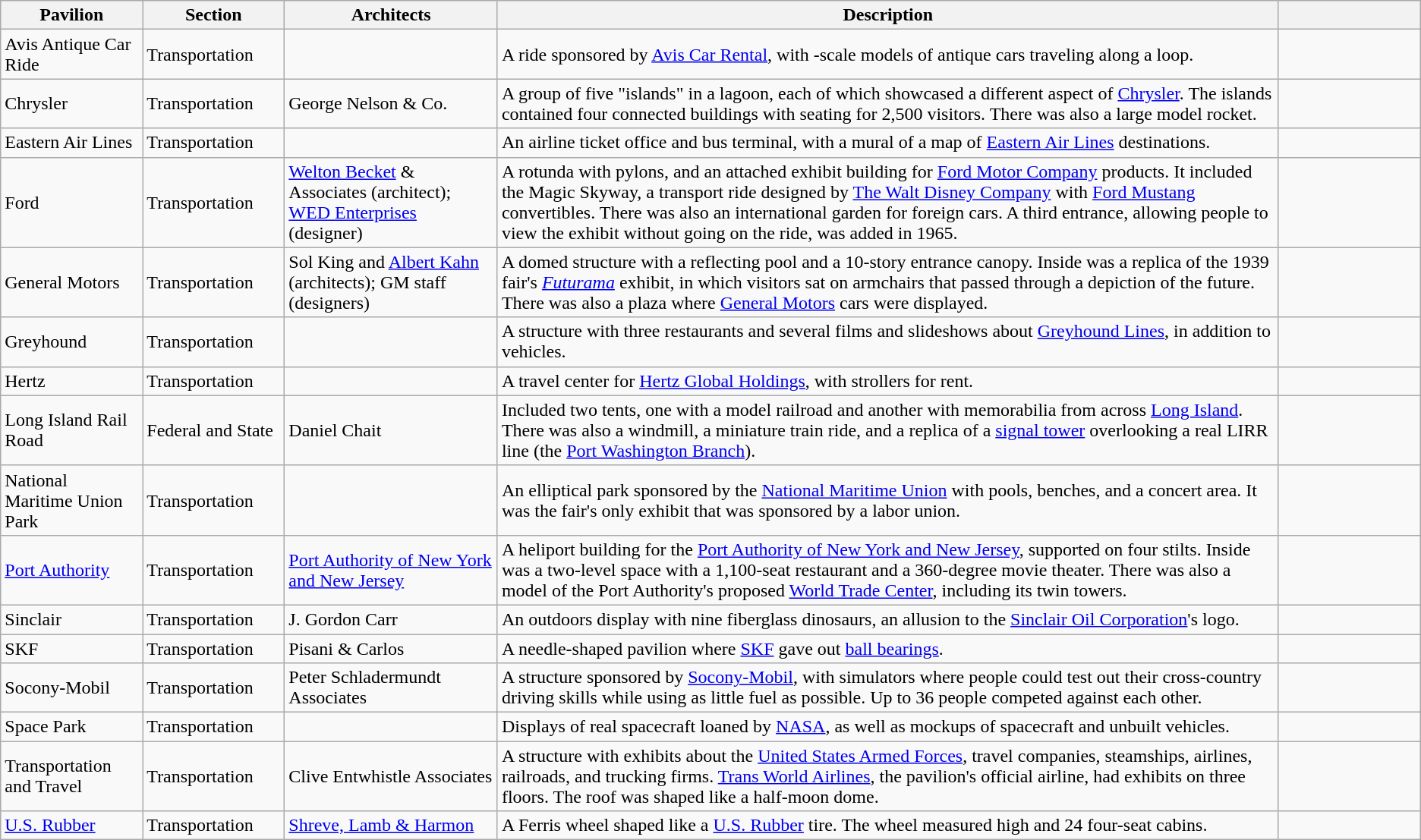<table class="wikitable sortable collapsible">
<tr>
<th scope="col" width="10%">Pavilion</th>
<th scope="col" width="10%">Section</th>
<th scope="col" width="15%">Architects</th>
<th scope="col" width="55%" class="unsortable">Description</th>
<th scope="col" width="10%" class="unsortable"></th>
</tr>
<tr>
<td>Avis Antique Car Ride</td>
<td>Transportation</td>
<td></td>
<td>A ride sponsored by <a href='#'>Avis Car Rental</a>, with -scale models of antique cars traveling along a loop.</td>
<td></td>
</tr>
<tr>
<td>Chrysler</td>
<td>Transportation</td>
<td>George Nelson & Co.</td>
<td>A group of five "islands" in a lagoon, each of which showcased a different aspect of <a href='#'>Chrysler</a>. The islands contained four connected buildings with seating for 2,500 visitors. There was also a large model rocket.</td>
<td></td>
</tr>
<tr>
<td>Eastern Air Lines</td>
<td>Transportation</td>
<td></td>
<td>An airline ticket office and bus terminal, with a mural of a map of <a href='#'>Eastern Air Lines</a> destinations.</td>
<td></td>
</tr>
<tr>
<td>Ford</td>
<td>Transportation</td>
<td><a href='#'>Welton Becket</a> & Associates (architect); <a href='#'>WED Enterprises</a> (designer)</td>
<td>A  rotunda with pylons, and an attached exhibit building for <a href='#'>Ford Motor Company</a> products. It included the Magic Skyway, a transport ride designed by <a href='#'>The Walt Disney Company</a> with <a href='#'>Ford Mustang</a> convertibles. There was also an international garden for foreign cars. A third entrance, allowing people to view the exhibit without going on the ride, was added in 1965.</td>
<td></td>
</tr>
<tr>
<td>General Motors</td>
<td>Transportation</td>
<td>Sol King and <a href='#'>Albert Kahn</a> (architects); GM staff (designers)</td>
<td>A domed structure with a reflecting pool and a 10-story entrance canopy. Inside was a replica of the 1939 fair's <a href='#'><em>Futurama</em></a> exhibit, in which visitors sat on armchairs that passed through a depiction of the future. There was also a plaza where <a href='#'>General Motors</a> cars were displayed.</td>
<td></td>
</tr>
<tr>
<td>Greyhound</td>
<td>Transportation</td>
<td></td>
<td>A structure with three restaurants and several films and slideshows about <a href='#'>Greyhound Lines</a>, in addition to vehicles.</td>
<td></td>
</tr>
<tr>
<td>Hertz</td>
<td>Transportation</td>
<td></td>
<td>A travel center for <a href='#'>Hertz Global Holdings</a>, with strollers for rent.</td>
<td></td>
</tr>
<tr>
<td>Long Island Rail Road</td>
<td>Federal and State</td>
<td>Daniel Chait</td>
<td>Included two tents, one with a model railroad and another with memorabilia from across <a href='#'>Long Island</a>. There was also a windmill, a miniature train ride, and a replica of a <a href='#'>signal tower</a> overlooking a real LIRR line (the <a href='#'>Port Washington Branch</a>).</td>
<td></td>
</tr>
<tr>
<td>National Maritime Union Park</td>
<td>Transportation</td>
<td></td>
<td>An elliptical park sponsored by the <a href='#'>National Maritime Union</a> with pools, benches, and a concert area. It was the fair's only exhibit that was sponsored by a labor union.</td>
<td></td>
</tr>
<tr>
<td><a href='#'>Port Authority</a></td>
<td>Transportation</td>
<td><a href='#'>Port Authority of New York and New Jersey</a></td>
<td>A heliport building for the <a href='#'>Port Authority of New York and New Jersey</a>, supported on four stilts. Inside was a two-level space with a 1,100-seat restaurant and a 360-degree movie theater. There was also a model of the Port Authority's proposed <a href='#'>World Trade Center</a>, including its twin towers.</td>
<td></td>
</tr>
<tr>
<td>Sinclair</td>
<td>Transportation</td>
<td>J. Gordon Carr</td>
<td>An outdoors display with nine fiberglass dinosaurs, an allusion to the <a href='#'>Sinclair Oil Corporation</a>'s logo.</td>
<td></td>
</tr>
<tr>
<td>SKF</td>
<td>Transportation</td>
<td>Pisani & Carlos</td>
<td>A  needle-shaped pavilion where <a href='#'>SKF</a> gave out <a href='#'>ball bearings</a>.</td>
<td></td>
</tr>
<tr>
<td>Socony-Mobil</td>
<td>Transportation</td>
<td>Peter Schladermundt Associates</td>
<td>A structure sponsored by <a href='#'>Socony-Mobil</a>, with simulators where people could test out their cross-country driving skills while using as little fuel as possible. Up to 36 people competed against each other.</td>
<td></td>
</tr>
<tr>
<td>Space Park</td>
<td>Transportation</td>
<td></td>
<td>Displays of real spacecraft loaned by <a href='#'>NASA</a>, as well as mockups of spacecraft and unbuilt vehicles.</td>
<td></td>
</tr>
<tr>
<td>Transportation and Travel</td>
<td>Transportation</td>
<td>Clive Entwhistle Associates</td>
<td>A structure with exhibits about the <a href='#'>United States Armed Forces</a>, travel companies, steamships, airlines, railroads, and trucking firms. <a href='#'>Trans World Airlines</a>, the pavilion's official airline, had exhibits on three floors. The roof was shaped like a half-moon dome.</td>
<td></td>
</tr>
<tr>
<td><a href='#'>U.S. Rubber</a></td>
<td>Transportation</td>
<td><a href='#'>Shreve, Lamb & Harmon</a></td>
<td>A Ferris wheel shaped like a <a href='#'>U.S. Rubber</a> tire. The wheel measured  high and 24 four-seat cabins.</td>
<td></td>
</tr>
</table>
